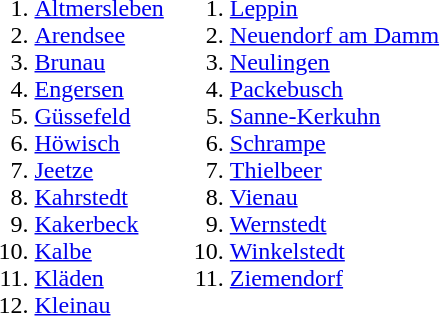<table>
<tr>
<td valign=top><br><ol><li><a href='#'>Altmersleben</a></li><li><a href='#'>Arendsee</a></li><li><a href='#'>Brunau</a></li><li><a href='#'>Engersen</a></li><li><a href='#'>Güssefeld</a></li><li><a href='#'>Höwisch</a></li><li><a href='#'>Jeetze</a></li><li><a href='#'>Kahrstedt</a></li><li><a href='#'>Kakerbeck</a></li><li><a href='#'>Kalbe</a></li><li><a href='#'>Kläden</a></li><li><a href='#'>Kleinau</a></li></ol></td>
<td valign=top><br><ol>
<li><a href='#'>Leppin</a></li> 
<li><a href='#'>Neuendorf am Damm</a></li> 
<li><a href='#'>Neulingen</a></li>
<li><a href='#'>Packebusch</a></li>
<li><a href='#'>Sanne-Kerkuhn</a></li> 
<li><a href='#'>Schrampe</a></li> 
<li><a href='#'>Thielbeer</a></li> 
<li><a href='#'>Vienau</a></li> 
<li><a href='#'>Wernstedt</a></li>
<li><a href='#'>Winkelstedt</a></li>
<li><a href='#'>Ziemendorf</a></li> 
</ol></td>
</tr>
</table>
